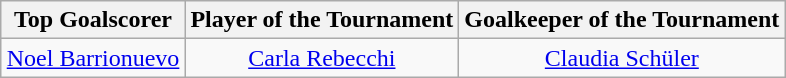<table class=wikitable style="margin:auto; text-align:center">
<tr>
<th>Top Goalscorer</th>
<th>Player of the Tournament</th>
<th>Goalkeeper of the Tournament</th>
</tr>
<tr>
<td> <a href='#'>Noel Barrionuevo</a></td>
<td> <a href='#'>Carla Rebecchi</a></td>
<td> <a href='#'>Claudia Schüler</a></td>
</tr>
</table>
